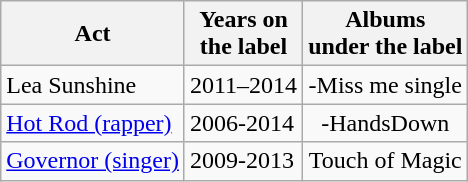<table class="wikitable">
<tr>
<th>Act</th>
<th>Years on <br>the label</th>
<th>Albums <br>under the label</th>
</tr>
<tr>
<td>Lea Sunshine</td>
<td style="text-align:center;">2011–2014</td>
<td style="text-align:center;">-Miss me single</td>
</tr>
<tr>
<td><a href='#'>Hot Rod (rapper)</a></td>
<td>2006-2014</td>
<td style="text-align:center;">-HandsDown</td>
</tr>
<tr>
<td><a href='#'>Governor (singer)</a></td>
<td>2009-2013</td>
<td style="text-align:center;">Touch of Magic</td>
</tr>
</table>
